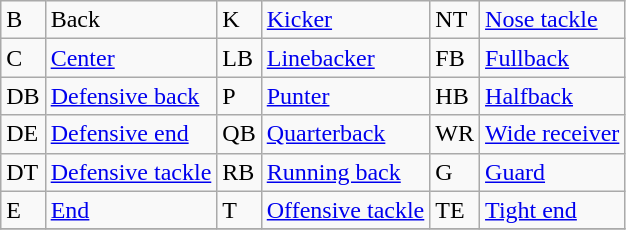<table class="wikitable">
<tr>
<td>B</td>
<td>Back</td>
<td>K</td>
<td><a href='#'>Kicker</a></td>
<td>NT</td>
<td><a href='#'>Nose tackle</a></td>
</tr>
<tr>
<td>C</td>
<td><a href='#'>Center</a></td>
<td>LB</td>
<td><a href='#'>Linebacker</a></td>
<td>FB</td>
<td><a href='#'>Fullback</a></td>
</tr>
<tr>
<td>DB</td>
<td><a href='#'>Defensive back</a></td>
<td>P</td>
<td><a href='#'>Punter</a></td>
<td>HB</td>
<td><a href='#'>Halfback</a></td>
</tr>
<tr>
<td>DE</td>
<td><a href='#'>Defensive end</a></td>
<td>QB</td>
<td><a href='#'>Quarterback</a></td>
<td>WR</td>
<td><a href='#'>Wide receiver</a></td>
</tr>
<tr>
<td>DT</td>
<td><a href='#'>Defensive tackle</a></td>
<td>RB</td>
<td><a href='#'>Running back</a></td>
<td>G</td>
<td><a href='#'>Guard</a></td>
</tr>
<tr>
<td>E</td>
<td><a href='#'>End</a></td>
<td>T</td>
<td><a href='#'>Offensive tackle</a></td>
<td>TE</td>
<td><a href='#'>Tight end</a></td>
</tr>
<tr>
</tr>
</table>
